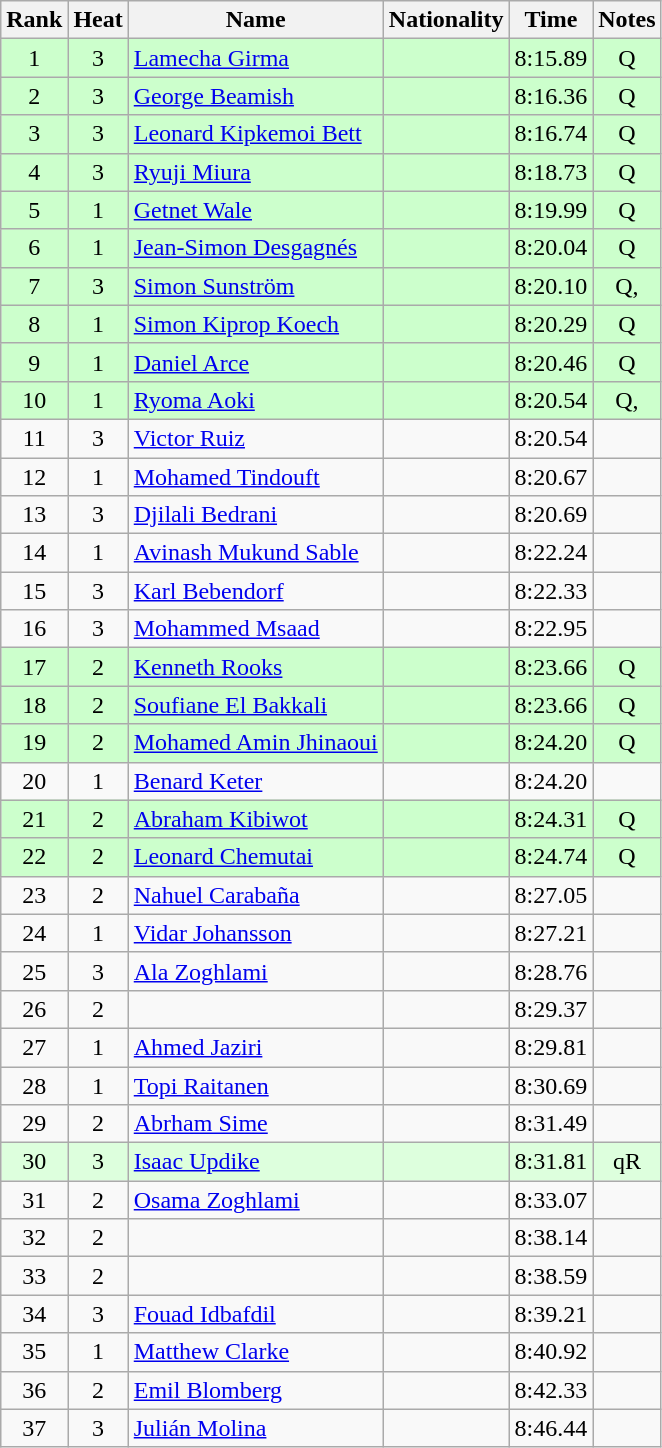<table class="wikitable sortable" style="text-align:center">
<tr>
<th>Rank</th>
<th>Heat</th>
<th>Name</th>
<th>Nationality</th>
<th>Time</th>
<th>Notes</th>
</tr>
<tr bgcolor=ccffcc>
<td>1</td>
<td>3</td>
<td align="left"><a href='#'>Lamecha Girma</a></td>
<td align="left"></td>
<td>8:15.89</td>
<td>Q</td>
</tr>
<tr bgcolor=ccffcc>
<td>2</td>
<td>3</td>
<td align="left"><a href='#'>George Beamish</a></td>
<td align="left"></td>
<td>8:16.36</td>
<td>Q</td>
</tr>
<tr bgcolor=ccffcc>
<td>3</td>
<td>3</td>
<td align="left"><a href='#'>Leonard Kipkemoi Bett</a></td>
<td align="left"></td>
<td>8:16.74</td>
<td>Q</td>
</tr>
<tr bgcolor=ccffcc>
<td>4</td>
<td>3</td>
<td align="left"><a href='#'>Ryuji Miura</a></td>
<td align="left"></td>
<td>8:18.73</td>
<td>Q</td>
</tr>
<tr bgcolor=ccffcc>
<td>5</td>
<td>1</td>
<td align="left"><a href='#'>Getnet Wale</a></td>
<td align="left"></td>
<td>8:19.99</td>
<td>Q</td>
</tr>
<tr bgcolor=ccffcc>
<td>6</td>
<td>1</td>
<td align="left"><a href='#'>Jean-Simon Desgagnés</a></td>
<td align="left"></td>
<td>8:20.04</td>
<td>Q</td>
</tr>
<tr bgcolor=ccffcc>
<td>7</td>
<td>3</td>
<td align=left><a href='#'>Simon Sunström</a></td>
<td align="left"></td>
<td>8:20.10</td>
<td>Q, </td>
</tr>
<tr bgcolor=ccffcc>
<td>8</td>
<td>1</td>
<td align="left"><a href='#'>Simon Kiprop Koech</a></td>
<td align="left"></td>
<td>8:20.29</td>
<td>Q</td>
</tr>
<tr bgcolor=ccffcc>
<td>9</td>
<td>1</td>
<td align=left><a href='#'>Daniel Arce</a></td>
<td align="left"></td>
<td>8:20.46</td>
<td>Q</td>
</tr>
<tr bgcolor=ccffcc>
<td>10</td>
<td>1</td>
<td align="left"><a href='#'>Ryoma Aoki</a></td>
<td align="left"></td>
<td>8:20.54</td>
<td>Q, </td>
</tr>
<tr>
<td>11</td>
<td>3</td>
<td align="left"><a href='#'>Victor Ruiz</a></td>
<td align="left"></td>
<td>8:20.54</td>
<td></td>
</tr>
<tr>
<td>12</td>
<td>1</td>
<td align="left"><a href='#'>Mohamed Tindouft</a></td>
<td align="left"></td>
<td>8:20.67</td>
<td></td>
</tr>
<tr>
<td>13</td>
<td>3</td>
<td align="left"><a href='#'>Djilali Bedrani</a></td>
<td align="left"></td>
<td>8:20.69</td>
<td></td>
</tr>
<tr>
<td>14</td>
<td>1</td>
<td align=left><a href='#'>Avinash Mukund Sable</a></td>
<td align="left"></td>
<td>8:22.24</td>
<td></td>
</tr>
<tr>
<td>15</td>
<td>3</td>
<td align=left><a href='#'>Karl Bebendorf</a></td>
<td align="left"></td>
<td>8:22.33</td>
<td></td>
</tr>
<tr>
<td>16</td>
<td>3</td>
<td align="left"><a href='#'>Mohammed Msaad</a></td>
<td align="left"></td>
<td>8:22.95</td>
<td></td>
</tr>
<tr bgcolor=ccffcc>
<td>17</td>
<td>2</td>
<td align="left"><a href='#'>Kenneth Rooks</a></td>
<td align="left"></td>
<td>8:23.66</td>
<td>Q</td>
</tr>
<tr bgcolor=ccffcc>
<td>18</td>
<td>2</td>
<td align="left"><a href='#'>Soufiane El Bakkali</a></td>
<td align="left"></td>
<td>8:23.66</td>
<td>Q</td>
</tr>
<tr bgcolor=ccffcc>
<td>19</td>
<td>2</td>
<td align="left"><a href='#'>Mohamed Amin Jhinaoui</a></td>
<td align="left"></td>
<td>8:24.20</td>
<td>Q</td>
</tr>
<tr>
<td>20</td>
<td>1</td>
<td align="left"><a href='#'>Benard Keter</a></td>
<td align="left"></td>
<td>8:24.20</td>
<td></td>
</tr>
<tr bgcolor=ccffcc>
<td>21</td>
<td>2</td>
<td align="left"><a href='#'>Abraham Kibiwot</a></td>
<td align="left"></td>
<td>8:24.31</td>
<td>Q</td>
</tr>
<tr bgcolor=ccffcc>
<td>22</td>
<td>2</td>
<td align=left><a href='#'>Leonard Chemutai</a></td>
<td align="left"></td>
<td>8:24.74</td>
<td>Q</td>
</tr>
<tr>
<td>23</td>
<td>2</td>
<td align=left><a href='#'>Nahuel Carabaña</a></td>
<td align="left"></td>
<td>8:27.05</td>
<td></td>
</tr>
<tr>
<td>24</td>
<td>1</td>
<td align=left><a href='#'>Vidar Johansson</a></td>
<td align="left"></td>
<td>8:27.21</td>
<td></td>
</tr>
<tr>
<td>25</td>
<td>3</td>
<td align="left"><a href='#'>Ala Zoghlami</a></td>
<td align="left"></td>
<td>8:28.76</td>
<td></td>
</tr>
<tr>
<td>26</td>
<td>2</td>
<td align=left></td>
<td align="left"></td>
<td>8:29.37</td>
<td></td>
</tr>
<tr>
<td>27</td>
<td>1</td>
<td align=left><a href='#'>Ahmed Jaziri</a></td>
<td align="left"></td>
<td>8:29.81</td>
<td></td>
</tr>
<tr>
<td>28</td>
<td>1</td>
<td align=left><a href='#'>Topi Raitanen</a></td>
<td align="left"></td>
<td>8:30.69</td>
<td></td>
</tr>
<tr>
<td>29</td>
<td>2</td>
<td align="left"><a href='#'>Abrham Sime</a></td>
<td align="left"></td>
<td>8:31.49</td>
<td></td>
</tr>
<tr bgcolor=ddffdd>
<td>30</td>
<td>3</td>
<td align="left"><a href='#'>Isaac Updike</a></td>
<td align="left"></td>
<td>8:31.81</td>
<td>qR</td>
</tr>
<tr>
<td>31</td>
<td>2</td>
<td align=left><a href='#'>Osama Zoghlami</a></td>
<td align="left"></td>
<td>8:33.07</td>
<td></td>
</tr>
<tr>
<td>32</td>
<td>2</td>
<td align="left"></td>
<td align="left"></td>
<td>8:38.14</td>
<td></td>
</tr>
<tr>
<td>33</td>
<td>2</td>
<td align="left"></td>
<td align="left"></td>
<td>8:38.59</td>
<td></td>
</tr>
<tr>
<td>34</td>
<td>3</td>
<td align="left"><a href='#'>Fouad Idbafdil</a></td>
<td align="left"></td>
<td>8:39.21</td>
<td></td>
</tr>
<tr>
<td>35</td>
<td>1</td>
<td align="left"><a href='#'>Matthew Clarke</a></td>
<td align="left"></td>
<td>8:40.92</td>
<td></td>
</tr>
<tr>
<td>36</td>
<td>2</td>
<td align="left"><a href='#'>Emil Blomberg</a></td>
<td align="left"></td>
<td>8:42.33</td>
<td></td>
</tr>
<tr>
<td>37</td>
<td>3</td>
<td align=left><a href='#'>Julián Molina</a></td>
<td align="left"></td>
<td>8:46.44</td>
<td></td>
</tr>
</table>
